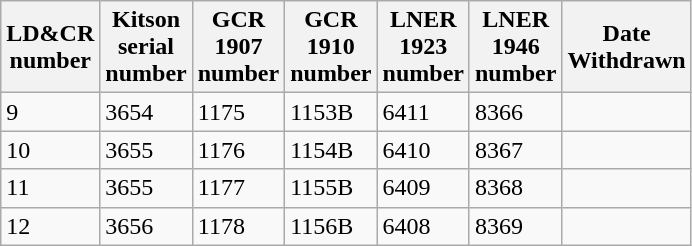<table class="wikitable sortable">
<tr>
<th>LD&CR<br>number</th>
<th>Kitson<br>serial<br>number</th>
<th>GCR<br>1907<br>number</th>
<th>GCR<br>1910<br>number</th>
<th>LNER<br>1923<br>number</th>
<th>LNER<br>1946<br>number</th>
<th>Date<br>Withdrawn</th>
</tr>
<tr>
<td>9</td>
<td>3654</td>
<td>1175</td>
<td>1153B</td>
<td>6411</td>
<td>8366</td>
<td></td>
</tr>
<tr>
<td>10</td>
<td>3655</td>
<td>1176</td>
<td>1154B</td>
<td>6410</td>
<td>8367</td>
<td></td>
</tr>
<tr>
<td>11</td>
<td>3655</td>
<td>1177</td>
<td>1155B</td>
<td>6409</td>
<td>8368</td>
<td></td>
</tr>
<tr>
<td>12</td>
<td>3656</td>
<td>1178</td>
<td>1156B</td>
<td>6408</td>
<td>8369</td>
<td></td>
</tr>
</table>
